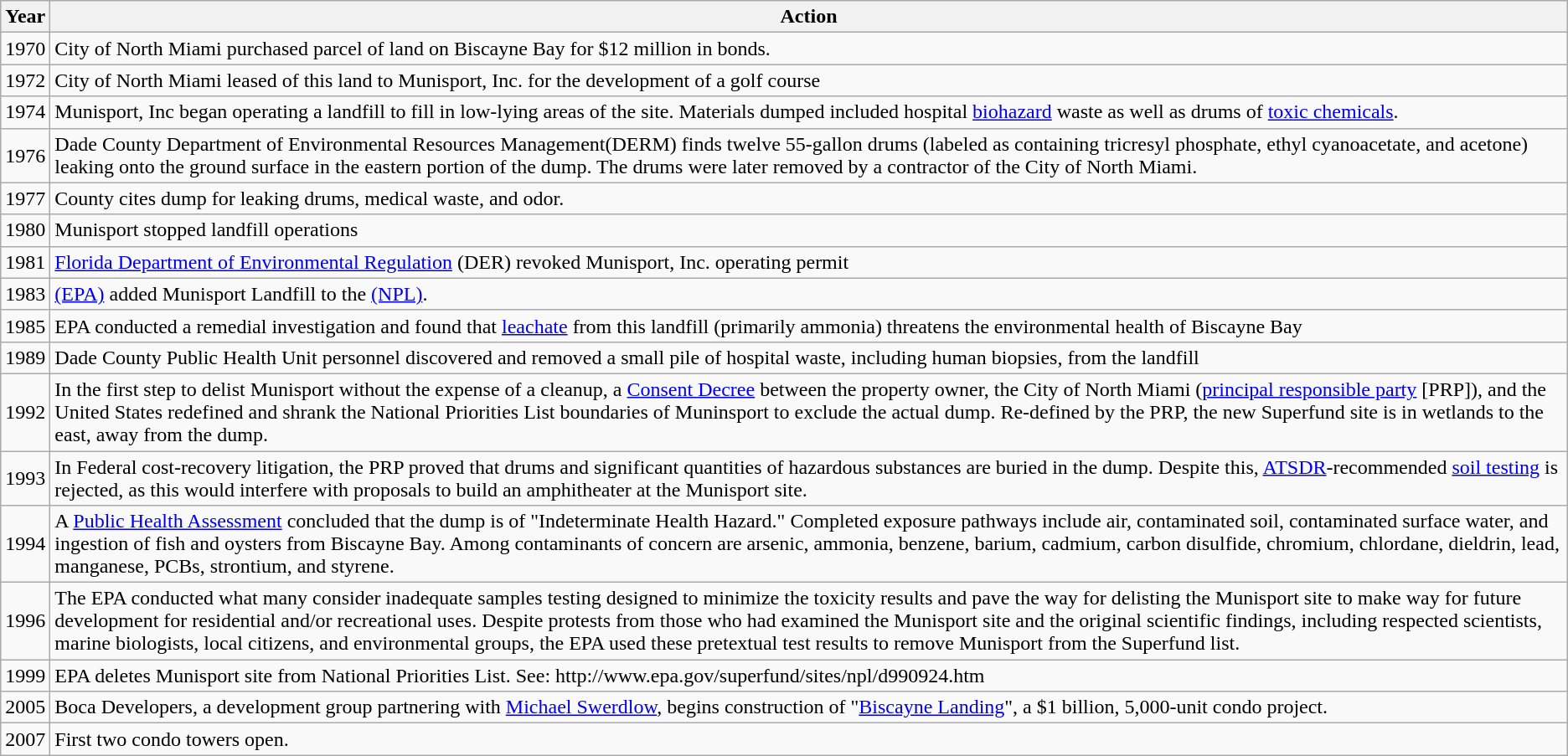<table class="wikitable">
<tr>
<th>Year</th>
<th>Action</th>
</tr>
<tr>
<td>1970</td>
<td>City of North Miami purchased  parcel of land on Biscayne Bay for $12 million in bonds.</td>
</tr>
<tr>
<td>1972</td>
<td>City of North Miami leased  of this land to Munisport, Inc. for the development of a golf course</td>
</tr>
<tr>
<td>1974</td>
<td>Munisport, Inc began operating a landfill to fill in low-lying areas of the site. Materials dumped included hospital <a href='#'>biohazard</a> waste as well as drums of <a href='#'>toxic chemicals</a>.</td>
</tr>
<tr>
<td>1976</td>
<td>Dade County Department of Environmental Resources Management(DERM) finds twelve 55-gallon drums (labeled as containing tricresyl phosphate, ethyl cyanoacetate, and acetone) leaking onto the ground surface in the eastern portion of the dump. The drums were later removed by a contractor of the City of North Miami.</td>
</tr>
<tr>
<td>1977</td>
<td>County cites dump for leaking drums, medical waste, and odor.</td>
</tr>
<tr>
<td>1980</td>
<td>Munisport stopped landfill operations</td>
</tr>
<tr>
<td>1981</td>
<td><a href='#'>Florida Department of Environmental Regulation</a> (DER) revoked Munisport, Inc. operating permit</td>
</tr>
<tr>
<td>1983</td>
<td><a href='#'>(EPA)</a> added Munisport Landfill to the <a href='#'>(NPL)</a>.</td>
</tr>
<tr>
<td>1985</td>
<td>EPA conducted a remedial investigation and found that <a href='#'>leachate</a> from this landfill (primarily ammonia) threatens the environmental health of Biscayne Bay</td>
</tr>
<tr>
<td>1989</td>
<td>Dade County Public Health Unit personnel discovered and removed a small pile of hospital waste, including human biopsies, from the landfill</td>
</tr>
<tr>
<td>1992</td>
<td>In the first step to delist Munisport without the expense of a cleanup, a <a href='#'>Consent Decree</a> between the property owner, the City of North Miami (<a href='#'>principal responsible party</a> [PRP]), and the United States redefined and shrank the National Priorities List boundaries of Muninsport to exclude the actual dump. Re-defined by the PRP, the new  Superfund site is in wetlands to the east, away from the dump.</td>
</tr>
<tr>
<td>1993</td>
<td>In Federal cost-recovery litigation, the PRP proved that drums and significant quantities of hazardous substances are buried in the dump. Despite this, <a href='#'>ATSDR</a>-recommended <a href='#'>soil testing</a> is rejected, as this would interfere with proposals to build an amphitheater at the Munisport site.</td>
</tr>
<tr>
<td>1994</td>
<td>A <a href='#'>Public Health Assessment</a> concluded that the dump is of "Indeterminate Health Hazard." Completed exposure pathways include air, contaminated soil, contaminated surface water, and ingestion of fish and oysters from Biscayne Bay. Among contaminants of concern are arsenic, ammonia, benzene, barium, cadmium, carbon disulfide, chromium, chlordane, dieldrin, lead, manganese, PCBs, strontium, and styrene.</td>
</tr>
<tr>
<td>1996</td>
<td>The EPA conducted what many consider inadequate samples testing designed to minimize the toxicity results and pave the way for delisting the Munisport site to make way for future development for residential and/or recreational uses. Despite protests from those who had examined the Munisport site and the original scientific findings, including respected scientists, marine biologists, local citizens, and environmental groups, the EPA used these pretextual test results to remove Munisport from the Superfund list.</td>
</tr>
<tr>
<td>1999</td>
<td>EPA deletes Munisport site from National Priorities List. See: http://www.epa.gov/superfund/sites/npl/d990924.htm</td>
</tr>
<tr>
<td>2005</td>
<td>Boca Developers, a development group partnering with <a href='#'>Michael Swerdlow</a>, begins construction of "<a href='#'>Biscayne Landing</a>", a $1 billion, 5,000-unit condo project.</td>
</tr>
<tr>
<td>2007</td>
<td>First two condo towers open.</td>
</tr>
</table>
